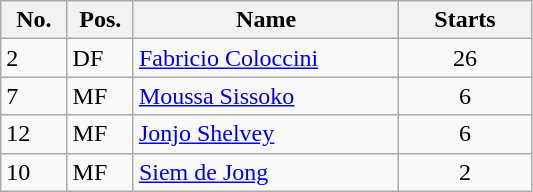<table class="wikitable" style="text-align:center">
<tr>
<th width=10%>No.</th>
<th width=10%>Pos.</th>
<th width=40%>Name</th>
<th width=20%>Starts</th>
</tr>
<tr>
<td align="left">2</td>
<td align="left">DF</td>
<td align="left"> <a href='#'>Fabricio Coloccini</a></td>
<td align="middle">26</td>
</tr>
<tr>
<td align="left">7</td>
<td align="left">MF</td>
<td align="left"> <a href='#'>Moussa Sissoko</a></td>
<td align="middle">6</td>
</tr>
<tr>
<td align="left">12</td>
<td align="left">MF</td>
<td align="left"> <a href='#'>Jonjo Shelvey</a></td>
<td align="middle">6</td>
</tr>
<tr>
<td align="left">10</td>
<td align="left">MF</td>
<td align="left"> <a href='#'>Siem de Jong</a></td>
<td align="middle">2</td>
</tr>
</table>
